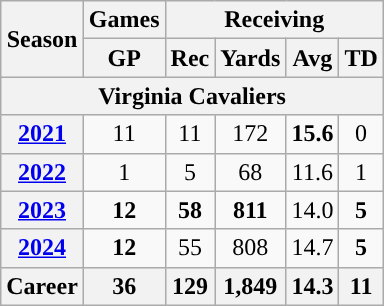<table class="wikitable" style="text-align:center;">
<tr>
<th rowspan="2">Season</th>
<th>Games</th>
<th colspan="4">Receiving</th>
</tr>
<tr>
<th>GP</th>
<th>Rec</th>
<th>Yards</th>
<th>Avg</th>
<th>TD</th>
</tr>
<tr>
<th colspan="11">Virginia Cavaliers</th>
</tr>
<tr>
<th><a href='#'>2021</a></th>
<td>11</td>
<td>11</td>
<td>172</td>
<td><strong>15.6</strong></td>
<td>0</td>
</tr>
<tr>
<th><a href='#'>2022</a></th>
<td>1</td>
<td>5</td>
<td>68</td>
<td>11.6</td>
<td>1</td>
</tr>
<tr>
<th><a href='#'>2023</a></th>
<td><strong>12</strong></td>
<td><strong>58</strong></td>
<td><strong>811</strong></td>
<td>14.0</td>
<td><strong>5</strong></td>
</tr>
<tr>
<th><a href='#'>2024</a></th>
<td><strong>12</strong></td>
<td>55</td>
<td>808</td>
<td>14.7</td>
<td><strong>5</strong></td>
</tr>
<tr>
<th>Career</th>
<th>36</th>
<th>129</th>
<th>1,849</th>
<th>14.3</th>
<th>11</th>
</tr>
</table>
